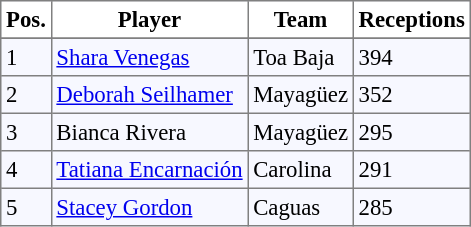<table cellpadding="3" cellspacing="0" border="1" style="background:#f7f8ff; font-size:95%; border:gray solid 1px; border-collapse:collapse;">
<tr style="background:#fff;">
<td align=center><strong>Pos.</strong></td>
<td align=center><strong>Player</strong></td>
<td align=center><strong>Team</strong></td>
<td align=center><strong>Receptions</strong></td>
</tr>
<tr>
</tr>
<tr>
<td>1</td>
<td> <a href='#'>Shara Venegas</a></td>
<td>Toa Baja</td>
<td>394</td>
</tr>
<tr>
<td>2</td>
<td> <a href='#'>Deborah Seilhamer</a></td>
<td>Mayagüez</td>
<td>352</td>
</tr>
<tr>
<td>3</td>
<td> Bianca Rivera</td>
<td>Mayagüez</td>
<td>295</td>
</tr>
<tr>
<td>4</td>
<td> <a href='#'>Tatiana Encarnación</a></td>
<td>Carolina</td>
<td>291</td>
</tr>
<tr>
<td>5</td>
<td> <a href='#'>Stacey Gordon</a></td>
<td>Caguas</td>
<td>285</td>
</tr>
</table>
